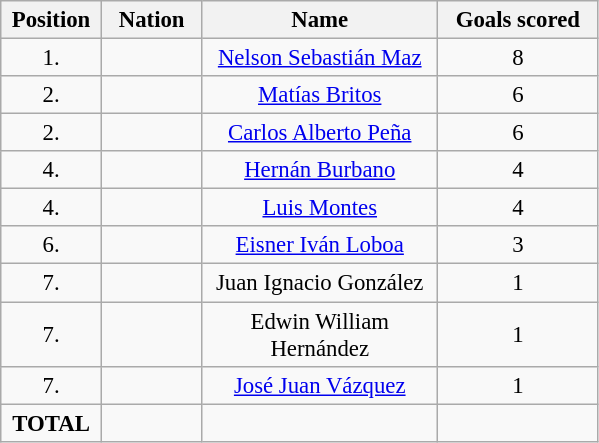<table class="wikitable" style="font-size: 95%; text-align: center;">
<tr>
<th width=60>Position</th>
<th width=60>Nation</th>
<th width=150>Name</th>
<th width=100>Goals scored</th>
</tr>
<tr>
<td>1.</td>
<td></td>
<td><a href='#'>Nelson Sebastián Maz</a></td>
<td>8</td>
</tr>
<tr>
<td>2.</td>
<td></td>
<td><a href='#'>Matías Britos</a></td>
<td>6</td>
</tr>
<tr>
<td>2.</td>
<td></td>
<td><a href='#'>Carlos Alberto Peña</a></td>
<td>6</td>
</tr>
<tr>
<td>4.</td>
<td></td>
<td><a href='#'>Hernán Burbano</a></td>
<td>4</td>
</tr>
<tr>
<td>4.</td>
<td></td>
<td><a href='#'>Luis Montes</a></td>
<td>4</td>
</tr>
<tr>
<td>6.</td>
<td></td>
<td><a href='#'>Eisner Iván Loboa</a></td>
<td>3</td>
</tr>
<tr>
<td>7.</td>
<td></td>
<td>Juan Ignacio González</td>
<td>1</td>
</tr>
<tr>
<td>7.</td>
<td></td>
<td>Edwin William Hernández</td>
<td>1</td>
</tr>
<tr>
<td>7.</td>
<td></td>
<td><a href='#'>José Juan Vázquez</a></td>
<td>1</td>
</tr>
<tr>
<td><strong>TOTAL</strong></td>
<td></td>
<td></td>
<td></td>
</tr>
</table>
